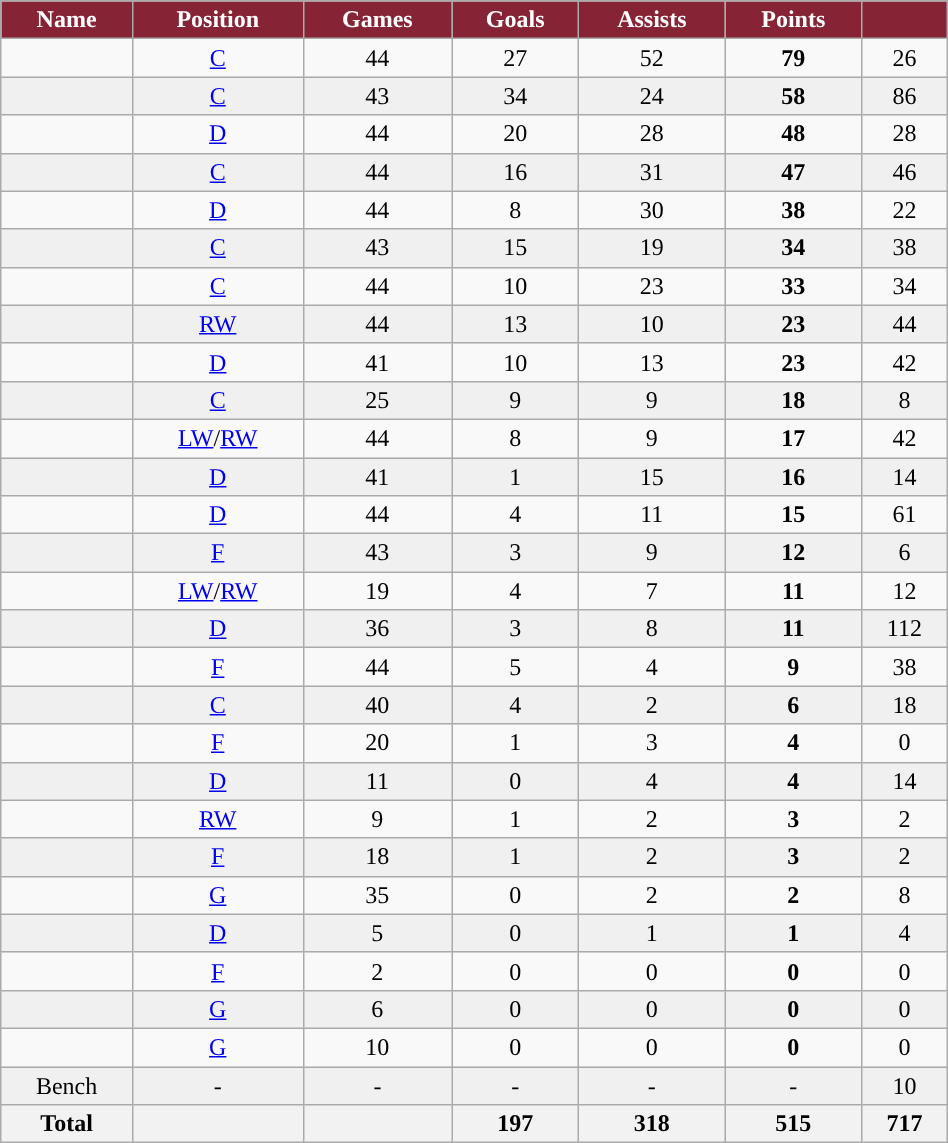<table class="wikitable sortable" width ="50%">
<tr align="center">
<th style="color:white; background:#862334; ">Name</th>
<th style="color:white; background:#862334; ">Position</th>
<th style="color:white; background:#862334; ">Games</th>
<th style="color:white; background:#862334; ">Goals</th>
<th style="color:white; background:#862334; ">Assists</th>
<th style="color:white; background:#862334; ">Points</th>
<th style="color:white; background:#862334; "><a href='#'></a></th>
</tr>
<tr align="center" bgcolor="">
<td></td>
<td><a href='#'>C</a></td>
<td>44</td>
<td>27</td>
<td>52</td>
<td><strong>79</strong></td>
<td>26</td>
</tr>
<tr align="center" bgcolor="f0f0f0">
<td></td>
<td><a href='#'>C</a></td>
<td>43</td>
<td>34</td>
<td>24</td>
<td><strong>58</strong></td>
<td>86</td>
</tr>
<tr align="center" bgcolor="">
<td></td>
<td><a href='#'>D</a></td>
<td>44</td>
<td>20</td>
<td>28</td>
<td><strong>48</strong></td>
<td>28</td>
</tr>
<tr align="center" bgcolor="f0f0f0">
<td></td>
<td><a href='#'>C</a></td>
<td>44</td>
<td>16</td>
<td>31</td>
<td><strong>47</strong></td>
<td>46</td>
</tr>
<tr align="center" bgcolor="">
<td></td>
<td><a href='#'>D</a></td>
<td>44</td>
<td>8</td>
<td>30</td>
<td><strong>38</strong></td>
<td>22</td>
</tr>
<tr align="center" bgcolor="f0f0f0">
<td></td>
<td><a href='#'>C</a></td>
<td>43</td>
<td>15</td>
<td>19</td>
<td><strong>34</strong></td>
<td>38</td>
</tr>
<tr align="center" bgcolor="">
<td></td>
<td><a href='#'>C</a></td>
<td>44</td>
<td>10</td>
<td>23</td>
<td><strong>33</strong></td>
<td>34</td>
</tr>
<tr align="center" bgcolor="f0f0f0">
<td></td>
<td><a href='#'>RW</a></td>
<td>44</td>
<td>13</td>
<td>10</td>
<td><strong>23</strong></td>
<td>44</td>
</tr>
<tr align="center" bgcolor="">
<td></td>
<td><a href='#'>D</a></td>
<td>41</td>
<td>10</td>
<td>13</td>
<td><strong>23</strong></td>
<td>42</td>
</tr>
<tr align="center" bgcolor="f0f0f0">
<td></td>
<td><a href='#'>C</a></td>
<td>25</td>
<td>9</td>
<td>9</td>
<td><strong>18</strong></td>
<td>8</td>
</tr>
<tr align="center" bgcolor="">
<td></td>
<td><a href='#'>LW</a>/<a href='#'>RW</a></td>
<td>44</td>
<td>8</td>
<td>9</td>
<td><strong>17</strong></td>
<td>42</td>
</tr>
<tr align="center" bgcolor="f0f0f0">
<td></td>
<td><a href='#'>D</a></td>
<td>41</td>
<td>1</td>
<td>15</td>
<td><strong>16</strong></td>
<td>14</td>
</tr>
<tr align="center" bgcolor="">
<td></td>
<td><a href='#'>D</a></td>
<td>44</td>
<td>4</td>
<td>11</td>
<td><strong>15</strong></td>
<td>61</td>
</tr>
<tr align="center" bgcolor="f0f0f0">
<td></td>
<td><a href='#'>F</a></td>
<td>43</td>
<td>3</td>
<td>9</td>
<td><strong>12</strong></td>
<td>6</td>
</tr>
<tr align="center" bgcolor="">
<td></td>
<td><a href='#'>LW</a>/<a href='#'>RW</a></td>
<td>19</td>
<td>4</td>
<td>7</td>
<td><strong>11</strong></td>
<td>12</td>
</tr>
<tr align="center" bgcolor="f0f0f0">
<td></td>
<td><a href='#'>D</a></td>
<td>36</td>
<td>3</td>
<td>8</td>
<td><strong>11</strong></td>
<td>112</td>
</tr>
<tr align="center" bgcolor="">
<td></td>
<td><a href='#'>F</a></td>
<td>44</td>
<td>5</td>
<td>4</td>
<td><strong>9</strong></td>
<td>38</td>
</tr>
<tr align="center" bgcolor="f0f0f0">
<td></td>
<td><a href='#'>C</a></td>
<td>40</td>
<td>4</td>
<td>2</td>
<td><strong>6</strong></td>
<td>18</td>
</tr>
<tr align="center" bgcolor="">
<td></td>
<td><a href='#'>F</a></td>
<td>20</td>
<td>1</td>
<td>3</td>
<td><strong>4</strong></td>
<td>0</td>
</tr>
<tr align="center" bgcolor="f0f0f0">
<td></td>
<td><a href='#'>D</a></td>
<td>11</td>
<td>0</td>
<td>4</td>
<td><strong>4</strong></td>
<td>14</td>
</tr>
<tr align="center" bgcolor="">
<td></td>
<td><a href='#'>RW</a></td>
<td>9</td>
<td>1</td>
<td>2</td>
<td><strong>3</strong></td>
<td>2</td>
</tr>
<tr align="center" bgcolor="f0f0f0">
<td></td>
<td><a href='#'>F</a></td>
<td>18</td>
<td>1</td>
<td>2</td>
<td><strong>3</strong></td>
<td>2</td>
</tr>
<tr align="center" bgcolor="">
<td></td>
<td><a href='#'>G</a></td>
<td>35</td>
<td>0</td>
<td>2</td>
<td><strong>2</strong></td>
<td>8</td>
</tr>
<tr align="center" bgcolor="f0f0f0">
<td></td>
<td><a href='#'>D</a></td>
<td>5</td>
<td>0</td>
<td>1</td>
<td><strong>1</strong></td>
<td>4</td>
</tr>
<tr align="center" bgcolor="">
<td></td>
<td><a href='#'>F</a></td>
<td>2</td>
<td>0</td>
<td>0</td>
<td><strong>0</strong></td>
<td>0</td>
</tr>
<tr align="center" bgcolor="f0f0f0">
<td></td>
<td><a href='#'>G</a></td>
<td>6</td>
<td>0</td>
<td>0</td>
<td><strong>0</strong></td>
<td>0</td>
</tr>
<tr align="center" bgcolor="">
<td></td>
<td><a href='#'>G</a></td>
<td>10</td>
<td>0</td>
<td>0</td>
<td><strong>0</strong></td>
<td>0</td>
</tr>
<tr align="center" bgcolor="f0f0f0">
<td>Bench</td>
<td>-</td>
<td>-</td>
<td>-</td>
<td>-</td>
<td>-</td>
<td>10</td>
</tr>
<tr>
<th>Total</th>
<th></th>
<th></th>
<th>197</th>
<th>318</th>
<th>515</th>
<th>717</th>
</tr>
</table>
